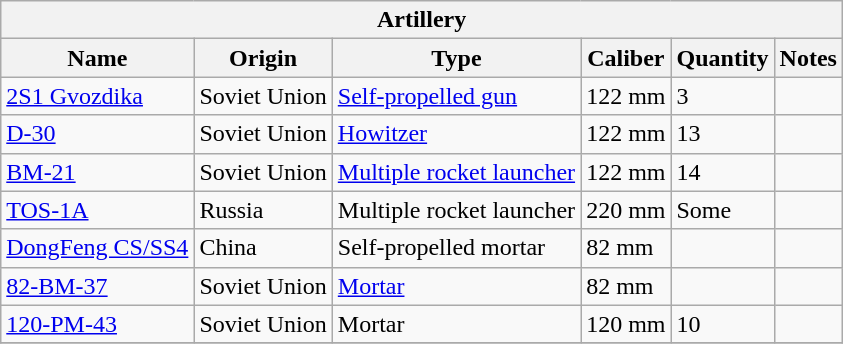<table class="wikitable sortable">
<tr>
<th colspan="6">Artillery</th>
</tr>
<tr>
<th>Name</th>
<th>Origin</th>
<th>Type</th>
<th>Caliber</th>
<th>Quantity</th>
<th class="unsortable">Notes</th>
</tr>
<tr>
<td><a href='#'>2S1 Gvozdika</a></td>
<td>Soviet Union</td>
<td><a href='#'>Self-propelled gun</a></td>
<td>122 mm</td>
<td>3</td>
<td></td>
</tr>
<tr>
<td><a href='#'>D-30</a></td>
<td>Soviet Union</td>
<td><a href='#'>Howitzer</a></td>
<td>122 mm</td>
<td>13</td>
<td></td>
</tr>
<tr>
<td><a href='#'>BM-21</a></td>
<td>Soviet Union</td>
<td><a href='#'>Multiple rocket launcher</a></td>
<td>122 mm</td>
<td>14</td>
<td></td>
</tr>
<tr>
<td><a href='#'>TOS-1A</a></td>
<td>Russia</td>
<td>Multiple rocket launcher</td>
<td>220 mm</td>
<td>Some</td>
<td></td>
</tr>
<tr>
<td><a href='#'>DongFeng CS/SS4</a></td>
<td>China</td>
<td>Self-propelled mortar</td>
<td>82 mm</td>
<td></td>
<td></td>
</tr>
<tr>
<td><a href='#'>82-BM-37</a></td>
<td>Soviet Union</td>
<td><a href='#'>Mortar</a></td>
<td>82 mm</td>
<td></td>
<td></td>
</tr>
<tr>
<td><a href='#'>120-PM-43</a></td>
<td>Soviet Union</td>
<td>Mortar</td>
<td>120 mm</td>
<td>10</td>
<td></td>
</tr>
<tr>
</tr>
</table>
